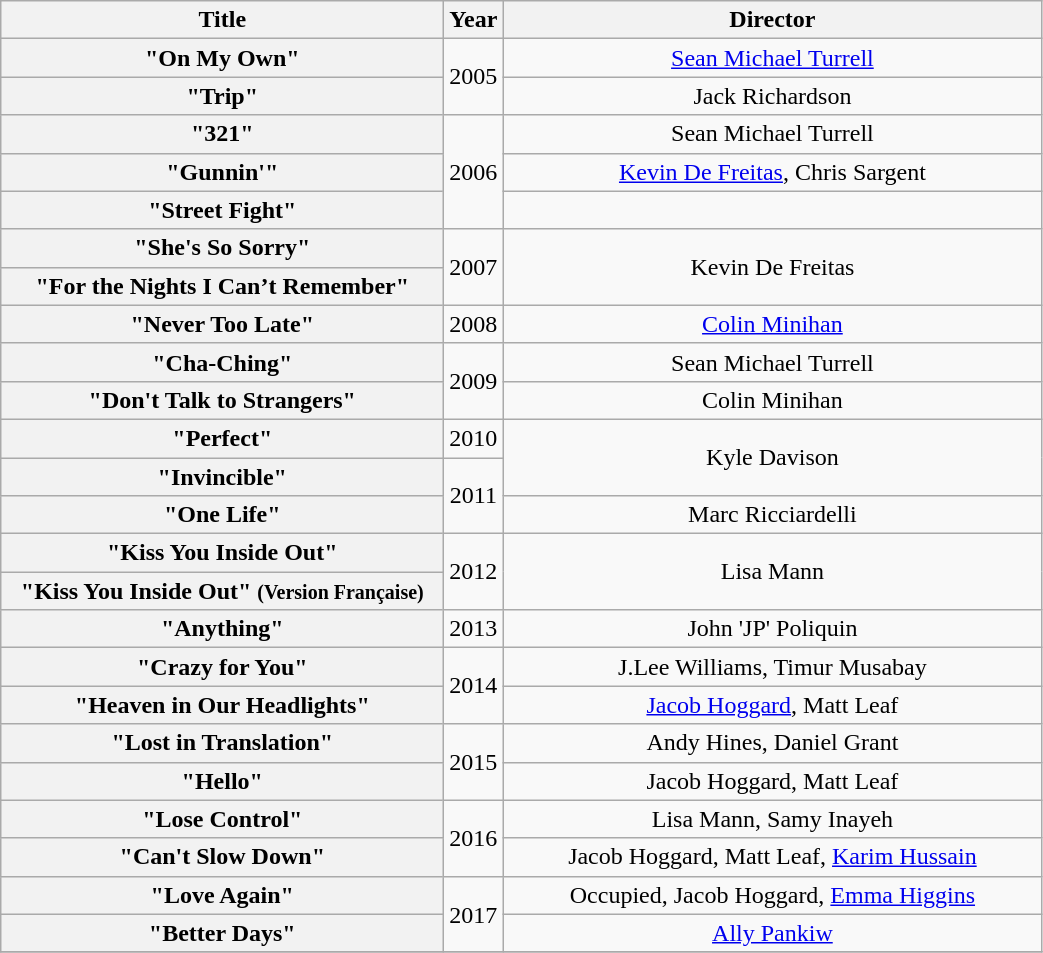<table class="wikitable plainrowheaders" style="text-align:center;">
<tr>
<th scope="col" style="width:18em;">Title</th>
<th scope="col">Year</th>
<th scope="col" style="width:22em;">Director</th>
</tr>
<tr>
<th scope="row">"On My Own"</th>
<td rowspan="2">2005</td>
<td><a href='#'>Sean Michael Turrell</a></td>
</tr>
<tr>
<th scope="row">"Trip"</th>
<td>Jack Richardson</td>
</tr>
<tr>
<th scope="row">"321"</th>
<td rowspan="3">2006</td>
<td>Sean Michael Turrell</td>
</tr>
<tr>
<th scope="row">"Gunnin'"</th>
<td><a href='#'>Kevin De Freitas</a>, Chris Sargent</td>
</tr>
<tr>
<th scope="row">"Street Fight"</th>
<td></td>
</tr>
<tr>
<th scope="row">"She's So Sorry"</th>
<td rowspan="2">2007</td>
<td rowspan="2">Kevin De Freitas</td>
</tr>
<tr>
<th scope="row">"For the Nights I Can’t Remember"</th>
</tr>
<tr>
<th scope="row">"Never Too Late"</th>
<td>2008</td>
<td><a href='#'>Colin Minihan</a></td>
</tr>
<tr>
<th scope="row">"Cha-Ching"</th>
<td rowspan="2">2009</td>
<td>Sean Michael Turrell</td>
</tr>
<tr>
<th scope="row">"Don't Talk to Strangers"</th>
<td>Colin Minihan</td>
</tr>
<tr>
<th scope="row">"Perfect"</th>
<td>2010</td>
<td rowspan="2">Kyle Davison</td>
</tr>
<tr>
<th scope="row">"Invincible"</th>
<td rowspan="2">2011</td>
</tr>
<tr>
<th scope="row">"One Life"</th>
<td>Marc Ricciardelli</td>
</tr>
<tr>
<th scope="row">"Kiss You Inside Out"</th>
<td rowspan="2">2012</td>
<td rowspan="2">Lisa Mann</td>
</tr>
<tr>
<th scope="row">"Kiss You Inside Out" <small>(Version Française)</small></th>
</tr>
<tr>
<th scope="row">"Anything"</th>
<td>2013</td>
<td>John 'JP' Poliquin</td>
</tr>
<tr>
<th scope="row">"Crazy for You"</th>
<td rowspan="2">2014</td>
<td>J.Lee Williams, Timur Musabay</td>
</tr>
<tr>
<th scope="row">"Heaven in Our Headlights"</th>
<td><a href='#'>Jacob Hoggard</a>, Matt Leaf</td>
</tr>
<tr>
<th scope="row">"Lost in Translation"</th>
<td rowspan="2">2015</td>
<td>Andy Hines, Daniel Grant</td>
</tr>
<tr>
<th scope="row">"Hello"</th>
<td>Jacob Hoggard, Matt Leaf</td>
</tr>
<tr>
<th scope="row">"Lose Control"</th>
<td rowspan="2">2016</td>
<td>Lisa Mann, Samy Inayeh</td>
</tr>
<tr>
<th scope="row">"Can't Slow Down"</th>
<td>Jacob Hoggard, Matt Leaf, <a href='#'>Karim Hussain</a></td>
</tr>
<tr>
<th scope="row">"Love Again"</th>
<td rowspan="2">2017</td>
<td>Occupied, Jacob Hoggard, <a href='#'>Emma Higgins</a></td>
</tr>
<tr>
<th scope="row">"Better Days"</th>
<td><a href='#'>Ally Pankiw</a></td>
</tr>
<tr>
</tr>
</table>
